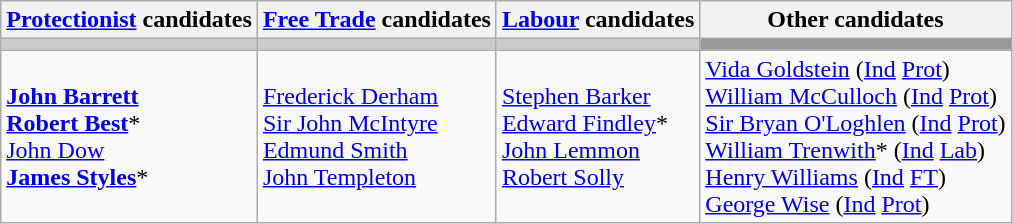<table class="wikitable">
<tr>
<th><a href='#'>Protectionist</a> candidates</th>
<th><a href='#'>Free Trade</a> candidates</th>
<th><a href='#'>Labour</a> candidates</th>
<th>Other candidates</th>
</tr>
<tr bgcolor="#cccccc">
<td></td>
<td></td>
<td></td>
<td bgcolor="#999999"></td>
</tr>
<tr>
<td><strong><a href='#'>John Barrett</a></strong><br><strong><a href='#'>Robert Best</a></strong>*<br><a href='#'>John Dow</a><br><strong><a href='#'>James Styles</a></strong>*</td>
<td><a href='#'>Frederick Derham</a><br><a href='#'>Sir John McIntyre</a><br><a href='#'>Edmund Smith</a><br><a href='#'>John Templeton</a></td>
<td><a href='#'>Stephen Barker</a><br><a href='#'>Edward Findley</a>*<br><a href='#'>John Lemmon</a><br><a href='#'>Robert Solly</a></td>
<td><a href='#'>Vida Goldstein</a> (<a href='#'>Ind</a> <a href='#'>Prot</a>)<br><a href='#'>William McCulloch</a> (<a href='#'>Ind</a> <a href='#'>Prot</a>)<br><a href='#'>Sir Bryan O'Loghlen</a> (<a href='#'>Ind</a> <a href='#'>Prot</a>)<br><a href='#'>William Trenwith</a>* (<a href='#'>Ind</a> <a href='#'>Lab</a>)<br><a href='#'>Henry Williams</a> (<a href='#'>Ind</a> <a href='#'>FT</a>)<br><a href='#'>George Wise</a> (<a href='#'>Ind</a> <a href='#'>Prot</a>)</td>
</tr>
</table>
